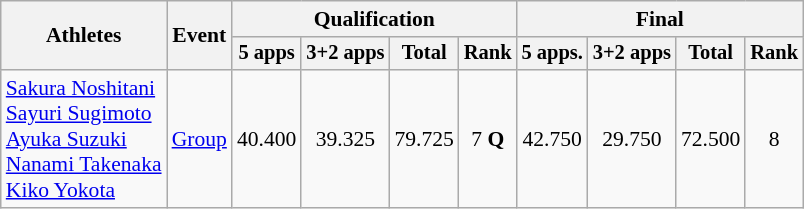<table class="wikitable" style="font-size:90%">
<tr>
<th rowspan="2">Athletes</th>
<th rowspan="2">Event</th>
<th colspan="4">Qualification</th>
<th colspan="4">Final</th>
</tr>
<tr style="font-size:95%">
<th>5 apps</th>
<th>3+2 apps</th>
<th>Total</th>
<th>Rank</th>
<th>5 apps.</th>
<th>3+2 apps</th>
<th>Total</th>
<th>Rank</th>
</tr>
<tr align=center>
<td align=left><a href='#'>Sakura Noshitani</a><br><a href='#'>Sayuri Sugimoto</a><br><a href='#'>Ayuka Suzuki</a><br><a href='#'>Nanami Takenaka</a><br><a href='#'>Kiko Yokota</a></td>
<td align=left><a href='#'>Group</a></td>
<td>40.400</td>
<td>39.325</td>
<td>79.725</td>
<td>7 <strong>Q</strong></td>
<td>42.750</td>
<td>29.750</td>
<td>72.500</td>
<td>8</td>
</tr>
</table>
